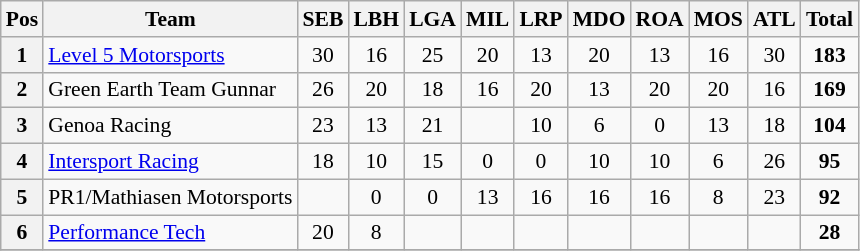<table class="wikitable" style="font-size: 90%;">
<tr>
<th>Pos</th>
<th>Team</th>
<th>SEB</th>
<th>LBH</th>
<th>LGA</th>
<th>MIL</th>
<th>LRP</th>
<th>MDO</th>
<th>ROA</th>
<th>MOS</th>
<th>ATL</th>
<th>Total</th>
</tr>
<tr>
<th>1</th>
<td> <a href='#'>Level 5 Motorsports</a></td>
<td align="center">30</td>
<td align="center">16</td>
<td align="center">25</td>
<td align="center">20</td>
<td align="center">13</td>
<td align="center">20</td>
<td align="center">13</td>
<td align="center">16</td>
<td align="center">30</td>
<td align="center"><strong>183</strong></td>
</tr>
<tr>
<th>2</th>
<td> Green Earth Team Gunnar</td>
<td align="center">26</td>
<td align="center">20</td>
<td align="center">18</td>
<td align="center">16</td>
<td align="center">20</td>
<td align="center">13</td>
<td align="center">20</td>
<td align="center">20</td>
<td align="center">16</td>
<td align="center"><strong>169</strong></td>
</tr>
<tr>
<th>3</th>
<td> Genoa Racing</td>
<td align="center">23</td>
<td align="center">13</td>
<td align="center">21</td>
<td></td>
<td align="center">10</td>
<td align="center">6</td>
<td align="center">0</td>
<td align="center">13</td>
<td align="center">18</td>
<td align="center"><strong>104</strong></td>
</tr>
<tr>
<th>4</th>
<td> <a href='#'>Intersport Racing</a></td>
<td align="center">18</td>
<td align="center">10</td>
<td align="center">15</td>
<td align="center">0</td>
<td align="center">0</td>
<td align="center">10</td>
<td align="center">10</td>
<td align="center">6</td>
<td align="center">26</td>
<td align="center"><strong>95</strong></td>
</tr>
<tr>
<th>5</th>
<td> PR1/Mathiasen Motorsports</td>
<td></td>
<td align="center">0</td>
<td align="center">0</td>
<td align="center">13</td>
<td align="center">16</td>
<td align="center">16</td>
<td align="center">16</td>
<td align="center">8</td>
<td align="center">23</td>
<td align="center"><strong>92</strong></td>
</tr>
<tr>
<th>6</th>
<td> <a href='#'>Performance Tech</a></td>
<td align="center">20</td>
<td align="center">8</td>
<td></td>
<td></td>
<td></td>
<td></td>
<td></td>
<td></td>
<td></td>
<td align="center"><strong>28</strong></td>
</tr>
<tr>
</tr>
</table>
